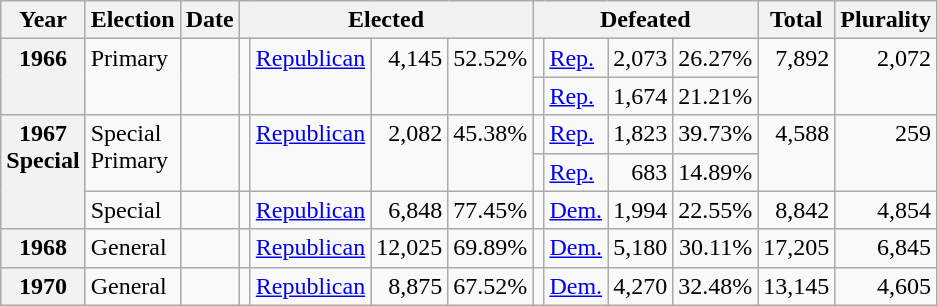<table class=wikitable>
<tr>
<th>Year</th>
<th>Election</th>
<th>Date</th>
<th ! colspan="4">Elected</th>
<th ! colspan="4">Defeated</th>
<th>Total</th>
<th>Plurality</th>
</tr>
<tr>
<th rowspan="2" valign="top">1966</th>
<td rowspan="2" valign="top">Primary</td>
<td rowspan="2" valign="top"></td>
<td rowspan="2" valign="top"></td>
<td rowspan="2" valign="top" ><a href='#'>Republican</a></td>
<td rowspan="2" valign="top" align="right">4,145</td>
<td rowspan="2" valign="top" align="right">52.52%</td>
<td valign="top"></td>
<td valign="top" ><a href='#'>Rep.</a></td>
<td valign="top" align="right">2,073</td>
<td valign="top" align="right">26.27%</td>
<td rowspan="2" valign="top" align="right">7,892</td>
<td rowspan="2" valign="top" align="right">2,072</td>
</tr>
<tr>
<td valign="top"></td>
<td valign="top" ><a href='#'>Rep.</a></td>
<td valign="top" align="right">1,674</td>
<td valign="top" align="right">21.21%</td>
</tr>
<tr>
<th rowspan="3" valign="top">1967<br>Special</th>
<td rowspan="2" valign="top">Special<br>Primary</td>
<td rowspan="2" valign="top"></td>
<td rowspan="2" valign="top"></td>
<td rowspan="2" valign="top" ><a href='#'>Republican</a></td>
<td rowspan="2" valign="top" align="right">2,082</td>
<td rowspan="2" valign="top" align="right">45.38%</td>
<td valign="top"></td>
<td valign="top" ><a href='#'>Rep.</a></td>
<td valign="top" align="right">1,823</td>
<td valign="top" align="right">39.73%</td>
<td rowspan="2" valign="top" align="right">4,588</td>
<td rowspan="2" valign="top" align="right">259</td>
</tr>
<tr>
<td valign="top"></td>
<td valign="top" ><a href='#'>Rep.</a></td>
<td valign="top" align="right">683</td>
<td valign="top" align="right">14.89%</td>
</tr>
<tr>
<td valign="top">Special</td>
<td valign="top"></td>
<td valign="top"></td>
<td valign="top" ><a href='#'>Republican</a></td>
<td valign="top" align="right">6,848</td>
<td valign="top" align="right">77.45%</td>
<td valign="top"></td>
<td valign="top" ><a href='#'>Dem.</a></td>
<td valign="top" align="right">1,994</td>
<td valign="top" align="right">22.55%</td>
<td valign="top" align="right">8,842</td>
<td valign="top" align="right">4,854</td>
</tr>
<tr>
<th valign="top">1968</th>
<td valign="top">General</td>
<td valign="top"></td>
<td valign="top"></td>
<td valign="top" ><a href='#'>Republican</a></td>
<td valign="top" align="right">12,025</td>
<td valign="top" align="right">69.89%</td>
<td valign="top"></td>
<td valign="top" ><a href='#'>Dem.</a></td>
<td valign="top" align="right">5,180</td>
<td valign="top" align="right">30.11%</td>
<td valign="top" align="right">17,205</td>
<td valign="top" align="right">6,845</td>
</tr>
<tr>
<th valign="top">1970</th>
<td valign="top">General</td>
<td valign="top"></td>
<td valign="top"></td>
<td valign="top" ><a href='#'>Republican</a></td>
<td valign="top" align="right">8,875</td>
<td valign="top" align="right">67.52%</td>
<td valign="top"></td>
<td valign="top" ><a href='#'>Dem.</a></td>
<td valign="top" align="right">4,270</td>
<td valign="top" align="right">32.48%</td>
<td valign="top" align="right">13,145</td>
<td valign="top" align="right">4,605</td>
</tr>
</table>
